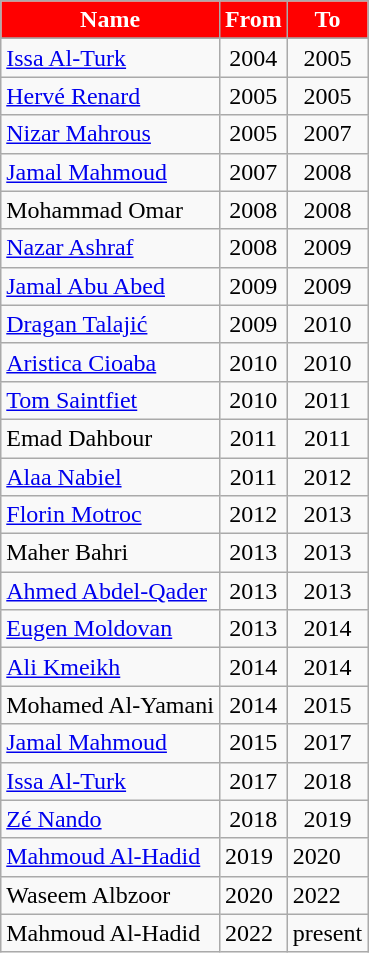<table class="wikitable">
<tr>
<th style="color:#FFFFFF; background:red;">Name</th>
<th style="color:#FFFFFF; background:red;">From</th>
<th style="color:#FFFFFF; background:red;">To</th>
</tr>
<tr>
</tr>
<tr>
<td align=Left> <a href='#'>Issa Al-Turk</a></td>
<td align=center>2004</td>
<td align=center>2005</td>
</tr>
<tr>
<td align=Left> <a href='#'>Hervé Renard</a></td>
<td align=center>2005</td>
<td align=center>2005</td>
</tr>
<tr>
<td align=Left> <a href='#'>Nizar Mahrous</a></td>
<td align=center>2005</td>
<td align=center>2007</td>
</tr>
<tr>
<td align=Left> <a href='#'>Jamal Mahmoud</a></td>
<td align=center>2007</td>
<td align=center>2008</td>
</tr>
<tr>
<td align=Left> Mohammad Omar</td>
<td align=center>2008</td>
<td align=center>2008</td>
</tr>
<tr>
<td align=left> <a href='#'>Nazar Ashraf</a></td>
<td align=center>2008</td>
<td align=center>2009</td>
</tr>
<tr>
<td align=left> <a href='#'>Jamal Abu Abed</a></td>
<td align=center>2009</td>
<td align=center>2009</td>
</tr>
<tr>
<td align=left> <a href='#'>Dragan Talajić</a></td>
<td align=center>2009</td>
<td align=center>2010</td>
</tr>
<tr>
<td align=left> <a href='#'>Aristica Cioaba</a></td>
<td align=center>2010</td>
<td align=center>2010</td>
</tr>
<tr>
<td align=left> <a href='#'>Tom Saintfiet</a></td>
<td align=center>2010</td>
<td align=center>2011</td>
</tr>
<tr>
<td align=left> Emad Dahbour</td>
<td align=center>2011</td>
<td align=center>2011</td>
</tr>
<tr>
<td align=left> <a href='#'>Alaa Nabiel</a></td>
<td align=center>2011</td>
<td align=center>2012</td>
</tr>
<tr>
<td align=left> <a href='#'>Florin Motroc</a></td>
<td align=center>2012</td>
<td align=center>2013</td>
</tr>
<tr>
<td align=left> Maher Bahri</td>
<td align=center>2013</td>
<td align=center>2013</td>
</tr>
<tr>
<td align=left> <a href='#'>Ahmed Abdel-Qader</a></td>
<td align=center>2013</td>
<td align=center>2013</td>
</tr>
<tr>
<td align=left> <a href='#'>Eugen Moldovan</a></td>
<td align=center>2013</td>
<td align=center>2014</td>
</tr>
<tr>
<td align=left> <a href='#'>Ali Kmeikh</a></td>
<td align=center>2014</td>
<td align=center>2014</td>
</tr>
<tr>
<td align=left> Mohamed Al-Yamani</td>
<td align=center>2014</td>
<td align=center>2015</td>
</tr>
<tr>
<td align=left> <a href='#'>Jamal Mahmoud</a></td>
<td align=center>2015</td>
<td align=center>2017</td>
</tr>
<tr>
<td align=left> <a href='#'>Issa Al-Turk</a></td>
<td align=center>2017</td>
<td align=center>2018</td>
</tr>
<tr>
<td align=left> <a href='#'>Zé Nando</a></td>
<td align=center>2018</td>
<td align=center>2019</td>
</tr>
<tr>
<td> <a href='#'>Mahmoud Al-Hadid</a></td>
<td>2019</td>
<td>2020</td>
</tr>
<tr>
<td> Waseem Albzoor</td>
<td>2020</td>
<td>2022</td>
</tr>
<tr>
<td> Mahmoud Al-Hadid</td>
<td>2022</td>
<td>present</td>
</tr>
</table>
